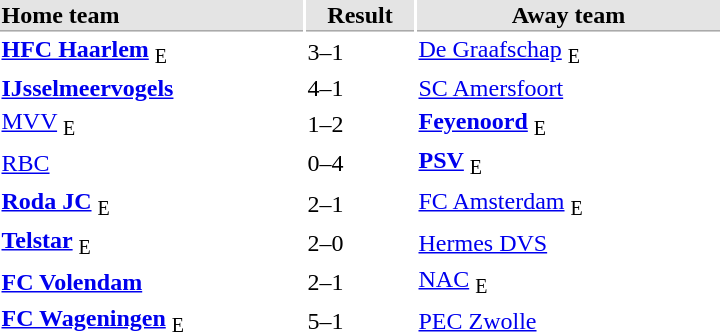<table style="float:right;">
<tr bgcolor="#E4E4E4">
<th style="border-bottom:1px solid #AAAAAA" width="200" align="left">Home team</th>
<th style="border-bottom:1px solid #AAAAAA" width="70" align="center">Result</th>
<th style="border-bottom:1px solid #AAAAAA" width="200">Away team</th>
</tr>
<tr>
<td><strong><a href='#'>HFC Haarlem</a></strong> <sub>E</sub></td>
<td>3–1</td>
<td><a href='#'>De Graafschap</a> <sub>E</sub></td>
</tr>
<tr>
<td><strong><a href='#'>IJsselmeervogels</a></strong></td>
<td>4–1</td>
<td><a href='#'>SC Amersfoort</a></td>
</tr>
<tr>
<td><a href='#'>MVV</a> <sub>E</sub></td>
<td>1–2</td>
<td><strong><a href='#'>Feyenoord</a></strong> <sub>E</sub></td>
</tr>
<tr>
<td><a href='#'>RBC</a></td>
<td>0–4</td>
<td><strong><a href='#'>PSV</a></strong> <sub>E</sub></td>
</tr>
<tr>
<td><strong><a href='#'>Roda JC</a></strong> <sub>E</sub></td>
<td>2–1</td>
<td><a href='#'>FC Amsterdam</a> <sub>E</sub></td>
</tr>
<tr>
<td><strong><a href='#'>Telstar</a></strong> <sub>E</sub></td>
<td>2–0</td>
<td><a href='#'>Hermes DVS</a></td>
</tr>
<tr>
<td><strong><a href='#'>FC Volendam</a></strong></td>
<td>2–1</td>
<td><a href='#'>NAC</a> <sub>E</sub></td>
</tr>
<tr>
<td><strong><a href='#'>FC Wageningen</a></strong> <sub>E</sub></td>
<td>5–1</td>
<td><a href='#'>PEC Zwolle</a></td>
</tr>
</table>
